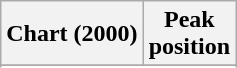<table class="wikitable sortable plainrowheaders">
<tr>
<th scope="col">Chart (2000)</th>
<th scope="col">Peak<br>position</th>
</tr>
<tr>
</tr>
<tr>
</tr>
<tr>
</tr>
<tr>
</tr>
</table>
